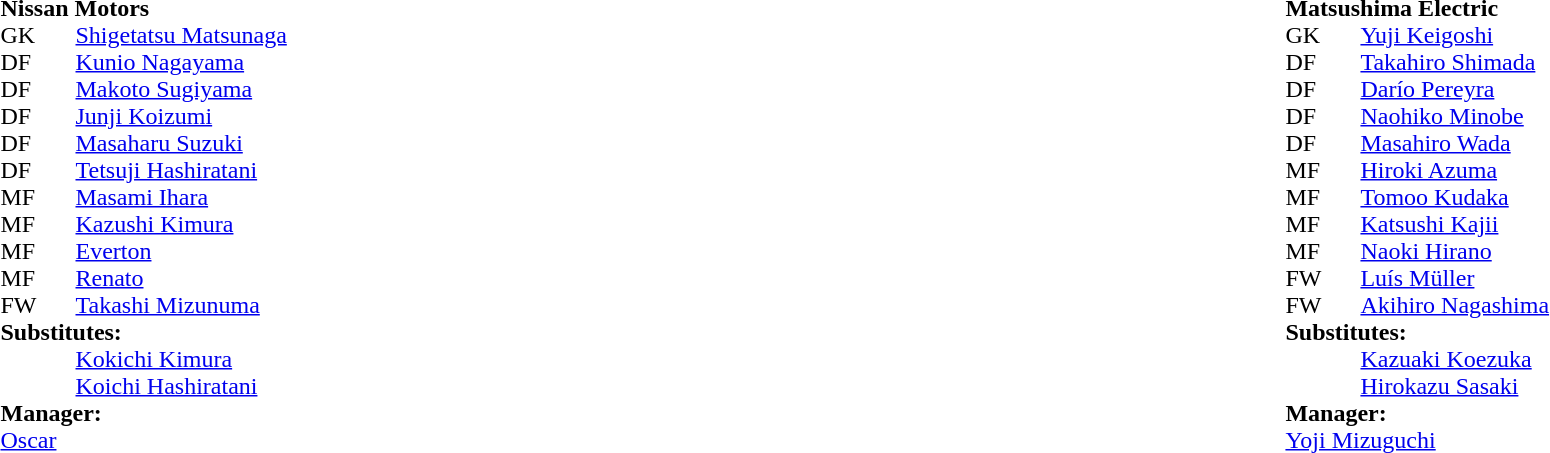<table width="100%">
<tr>
<td valign="top" width="50%"><br><table style="font-size: 100%" cellspacing="0" cellpadding="0">
<tr>
<td colspan="4"><strong>Nissan Motors</strong></td>
</tr>
<tr>
<th width="25"></th>
<th width="25"></th>
</tr>
<tr>
<td>GK</td>
<td></td>
<td> <a href='#'>Shigetatsu Matsunaga</a></td>
</tr>
<tr>
<td>DF</td>
<td></td>
<td> <a href='#'>Kunio Nagayama</a></td>
</tr>
<tr>
<td>DF</td>
<td></td>
<td> <a href='#'>Makoto Sugiyama</a></td>
</tr>
<tr>
<td>DF</td>
<td></td>
<td> <a href='#'>Junji Koizumi</a></td>
</tr>
<tr>
<td>DF</td>
<td></td>
<td> <a href='#'>Masaharu Suzuki</a></td>
</tr>
<tr>
<td>DF</td>
<td></td>
<td> <a href='#'>Tetsuji Hashiratani</a></td>
</tr>
<tr>
<td>MF</td>
<td></td>
<td>  <a href='#'>Masami Ihara</a></td>
</tr>
<tr>
<td>MF</td>
<td></td>
<td> <a href='#'>Kazushi Kimura</a> </td>
</tr>
<tr>
<td>MF</td>
<td></td>
<td> <a href='#'>Everton</a></td>
</tr>
<tr>
<td>MF</td>
<td></td>
<td> <a href='#'>Renato</a></td>
<td></td>
</tr>
<tr>
<td>FW</td>
<td></td>
<td> <a href='#'>Takashi Mizunuma</a></td>
</tr>
<tr>
<td colspan="4"><strong>Substitutes:</strong></td>
</tr>
<tr>
<td></td>
<td></td>
<td> <a href='#'>Kokichi Kimura</a></td>
<td></td>
</tr>
<tr>
<td></td>
<td></td>
<td> <a href='#'>Koichi Hashiratani</a></td>
<td></td>
</tr>
<tr>
<td colspan="4"><strong>Manager:</strong></td>
</tr>
<tr>
<td colspan="3"> <a href='#'>Oscar</a></td>
</tr>
</table>
</td>
<td valign="top" width="50%"><br><table style="font-size: 100%" cellspacing="0" cellpadding="0" align="center">
<tr>
<td colspan="4"><strong>Matsushima Electric</strong></td>
</tr>
<tr>
<th width="25"></th>
<th width="25"></th>
</tr>
<tr>
<td>GK</td>
<td></td>
<td> <a href='#'>Yuji Keigoshi</a></td>
</tr>
<tr>
<td>DF</td>
<td></td>
<td> <a href='#'>Takahiro Shimada</a></td>
</tr>
<tr>
<td>DF</td>
<td></td>
<td> <a href='#'>Darío Pereyra</a></td>
</tr>
<tr>
<td>DF</td>
<td></td>
<td> <a href='#'>Naohiko Minobe</a></td>
</tr>
<tr>
<td>DF</td>
<td></td>
<td> <a href='#'>Masahiro Wada</a></td>
<td></td>
</tr>
<tr>
<td>MF</td>
<td></td>
<td> <a href='#'>Hiroki Azuma</a></td>
</tr>
<tr>
<td>MF</td>
<td></td>
<td> <a href='#'>Tomoo Kudaka</a></td>
</tr>
<tr>
<td>MF</td>
<td></td>
<td> <a href='#'>Katsushi Kajii</a></td>
</tr>
<tr>
<td>MF</td>
<td></td>
<td> <a href='#'>Naoki Hirano</a></td>
<td></td>
</tr>
<tr>
<td>FW</td>
<td></td>
<td> <a href='#'>Luís Müller</a></td>
</tr>
<tr>
<td>FW</td>
<td></td>
<td> <a href='#'>Akihiro Nagashima</a></td>
</tr>
<tr>
<td colspan="4"><strong>Substitutes:</strong></td>
</tr>
<tr>
<td></td>
<td></td>
<td> <a href='#'>Kazuaki Koezuka</a></td>
<td></td>
</tr>
<tr>
<td></td>
<td></td>
<td> <a href='#'>Hirokazu Sasaki</a></td>
<td></td>
</tr>
<tr>
<td colspan="4"><strong>Manager:</strong></td>
</tr>
<tr>
<td colspan="3"> <a href='#'>Yoji Mizuguchi</a></td>
</tr>
</table>
</td>
</tr>
</table>
